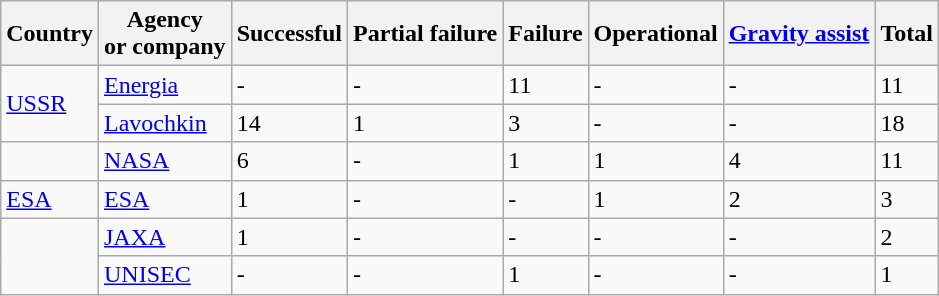<table class="wikitable">
<tr>
<th>Country</th>
<th>Agency<br>or company</th>
<th>Successful</th>
<th>Partial failure</th>
<th>Failure</th>
<th>Operational</th>
<th><a href='#'>Gravity assist</a></th>
<th>Total</th>
</tr>
<tr>
<td rowspan="2"> <a href='#'>USSR</a></td>
<td><a href='#'>Energia</a></td>
<td>-</td>
<td>-</td>
<td>11</td>
<td>-</td>
<td>-</td>
<td>11</td>
</tr>
<tr>
<td><a href='#'>Lavochkin</a></td>
<td>14</td>
<td>1</td>
<td>3</td>
<td>-</td>
<td>-</td>
<td>18</td>
</tr>
<tr>
<td></td>
<td><a href='#'>NASA</a></td>
<td>6</td>
<td>-</td>
<td>1</td>
<td>1</td>
<td>4</td>
<td>11</td>
</tr>
<tr>
<td> <a href='#'>ESA</a></td>
<td><a href='#'>ESA</a></td>
<td>1</td>
<td>-</td>
<td>-</td>
<td>1</td>
<td>2</td>
<td>3</td>
</tr>
<tr>
<td rowspan="2"></td>
<td><a href='#'>JAXA</a></td>
<td>1</td>
<td>-</td>
<td>-</td>
<td>-</td>
<td>-</td>
<td>2</td>
</tr>
<tr>
<td><a href='#'>UNISEC</a></td>
<td>-</td>
<td>-</td>
<td>1</td>
<td>-</td>
<td>-</td>
<td>1</td>
</tr>
</table>
